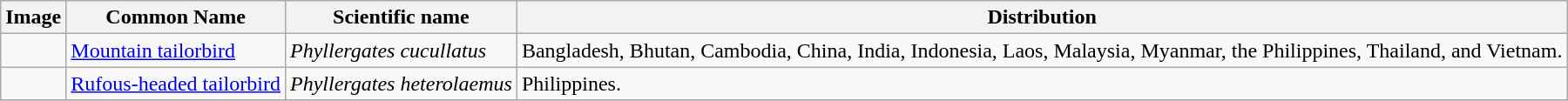<table class="wikitable">
<tr>
<th>Image</th>
<th>Common Name</th>
<th>Scientific name</th>
<th>Distribution</th>
</tr>
<tr>
<td></td>
<td><a href='#'>Mountain tailorbird</a></td>
<td><em>Phyllergates cucullatus</em></td>
<td>Bangladesh, Bhutan, Cambodia, China, India, Indonesia, Laos, Malaysia, Myanmar, the Philippines, Thailand, and Vietnam.</td>
</tr>
<tr>
<td></td>
<td><a href='#'>Rufous-headed tailorbird</a></td>
<td><em>Phyllergates heterolaemus</em></td>
<td>Philippines.</td>
</tr>
<tr>
</tr>
</table>
